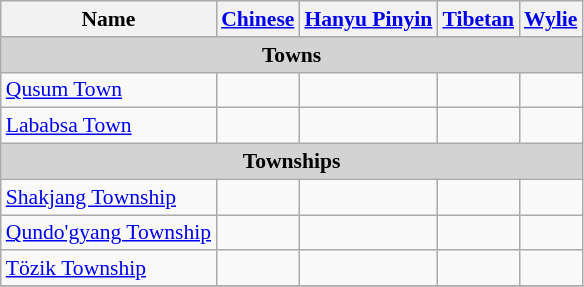<table class="wikitable"  style="font-size:90%;" align=center>
<tr>
<th>Name</th>
<th><a href='#'>Chinese</a></th>
<th><a href='#'>Hanyu Pinyin</a></th>
<th><a href='#'>Tibetan</a></th>
<th><a href='#'>Wylie</a></th>
</tr>
<tr --------->
<td colspan="5"  style="text-align:center; background:#d3d3d3;"><strong>Towns</strong></td>
</tr>
<tr --------->
<td><a href='#'>Qusum Town</a></td>
<td></td>
<td></td>
<td></td>
<td></td>
</tr>
<tr>
<td><a href='#'>Lababsa Town</a></td>
<td></td>
<td></td>
<td></td>
<td></td>
</tr>
<tr --------->
<td colspan="5"  style="text-align:center; background:#d3d3d3;"><strong>Townships</strong></td>
</tr>
<tr --------->
<td><a href='#'>Shakjang Township</a></td>
<td></td>
<td></td>
<td></td>
<td></td>
</tr>
<tr>
<td><a href='#'>Qundo'gyang Township</a></td>
<td></td>
<td></td>
<td></td>
<td></td>
</tr>
<tr>
<td><a href='#'>Tözik Township</a></td>
<td></td>
<td></td>
<td></td>
<td></td>
</tr>
<tr>
</tr>
</table>
